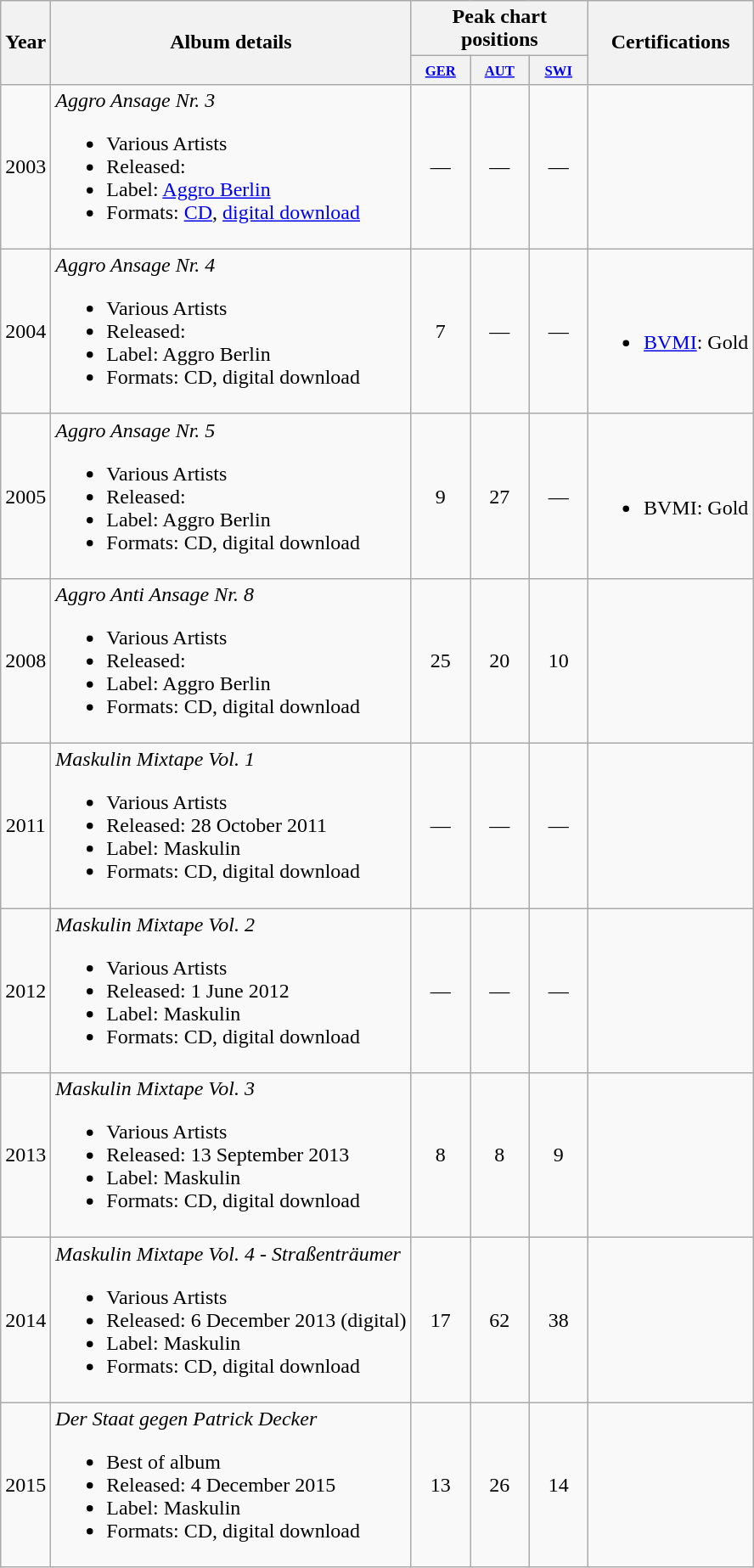<table class="wikitable" style="text-align:center;">
<tr>
<th rowspan="2">Year</th>
<th rowspan="2">Album details</th>
<th colspan="3">Peak chart positions</th>
<th rowspan="2">Certifications</th>
</tr>
<tr style="font-size:smaller;">
<th style="width:40px;"><small><a href='#'>GER</a></small><br></th>
<th style="width:40px;"><small><a href='#'>AUT</a></small><br></th>
<th style="width:40px;"><small><a href='#'>SWI</a></small><br></th>
</tr>
<tr>
<td>2003</td>
<td align="left"><em>Aggro Ansage Nr. 3</em><br><ul><li>Various Artists</li><li>Released:</li><li>Label: <a href='#'>Aggro Berlin</a></li><li>Formats: <a href='#'>CD</a>, <a href='#'>digital download</a></li></ul></td>
<td style="text-align:center;">—</td>
<td style="text-align:center;">—</td>
<td style="text-align:center;">—</td>
<td align="left"></td>
</tr>
<tr>
<td>2004</td>
<td align="left"><em>Aggro Ansage Nr. 4</em><br><ul><li>Various Artists</li><li>Released:</li><li>Label: Aggro Berlin</li><li>Formats: CD, digital download</li></ul></td>
<td style="text-align:center;">7</td>
<td style="text-align:center;">—</td>
<td style="text-align:center;">—</td>
<td align="left"><br><ul><li><a href='#'>BVMI</a>: Gold</li></ul></td>
</tr>
<tr>
<td>2005</td>
<td align="left"><em>Aggro Ansage Nr. 5</em><br><ul><li>Various Artists</li><li>Released:</li><li>Label: Aggro Berlin</li><li>Formats: CD, digital download</li></ul></td>
<td style="text-align:center;">9</td>
<td style="text-align:center;">27</td>
<td style="text-align:center;">—</td>
<td align="left"><br><ul><li>BVMI: Gold</li></ul></td>
</tr>
<tr>
<td>2008</td>
<td align="left"><em>Aggro Anti Ansage Nr. 8</em><br><ul><li>Various Artists</li><li>Released:</li><li>Label: Aggro Berlin</li><li>Formats: CD, digital download</li></ul></td>
<td style="text-align:center;">25</td>
<td style="text-align:center;">20</td>
<td style="text-align:center;">10</td>
<td align="left"></td>
</tr>
<tr>
<td>2011</td>
<td align="left"><em>Maskulin Mixtape Vol. 1</em><br><ul><li>Various Artists</li><li>Released: 28 October 2011</li><li>Label: Maskulin</li><li>Formats: CD, digital download</li></ul></td>
<td style="text-align:center;">—</td>
<td style="text-align:center;">—</td>
<td style="text-align:center;">—</td>
<td align="left"></td>
</tr>
<tr>
<td>2012</td>
<td align="left"><em>Maskulin Mixtape Vol. 2</em><br><ul><li>Various Artists</li><li>Released: 1 June 2012</li><li>Label: Maskulin</li><li>Formats: CD, digital download</li></ul></td>
<td style="text-align:center;">—</td>
<td style="text-align:center;">—</td>
<td style="text-align:center;">—</td>
<td align="left"></td>
</tr>
<tr>
<td>2013</td>
<td align="left"><em>Maskulin Mixtape Vol. 3</em><br><ul><li>Various Artists</li><li>Released: 13 September 2013</li><li>Label: Maskulin</li><li>Formats: CD, digital download</li></ul></td>
<td style="text-align:center;">8</td>
<td style="text-align:center;">8</td>
<td style="text-align:center;">9</td>
<td align="left"></td>
</tr>
<tr>
<td>2014</td>
<td align="left"><em>Maskulin Mixtape Vol. 4 - Straßenträumer</em><br><ul><li>Various Artists</li><li>Released: 6 December 2013 (digital)</li><li>Label: Maskulin</li><li>Formats: CD, digital download</li></ul></td>
<td style="text-align:center;">17</td>
<td style="text-align:center;">62</td>
<td style="text-align:center;">38</td>
<td align="left"></td>
</tr>
<tr>
<td>2015</td>
<td align="left"><em>Der Staat gegen Patrick Decker</em><br><ul><li>Best of album</li><li>Released: 4 December 2015</li><li>Label: Maskulin</li><li>Formats: CD, digital download</li></ul></td>
<td style="text-align:center;">13</td>
<td style="text-align:center;">26</td>
<td style="text-align:center;">14</td>
<td align="left"></td>
</tr>
</table>
